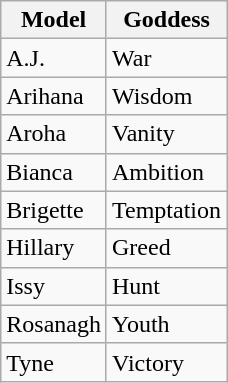<table class="wikitable">
<tr>
<th>Model</th>
<th>Goddess</th>
</tr>
<tr>
<td>A.J.</td>
<td>War</td>
</tr>
<tr>
<td>Arihana</td>
<td>Wisdom</td>
</tr>
<tr>
<td>Aroha</td>
<td>Vanity</td>
</tr>
<tr>
<td>Bianca</td>
<td>Ambition</td>
</tr>
<tr>
<td>Brigette</td>
<td>Temptation</td>
</tr>
<tr>
<td>Hillary</td>
<td>Greed</td>
</tr>
<tr>
<td>Issy</td>
<td>Hunt</td>
</tr>
<tr>
<td>Rosanagh</td>
<td>Youth</td>
</tr>
<tr>
<td>Tyne</td>
<td>Victory</td>
</tr>
</table>
